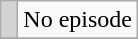<table class="wikitable">
<tr>
<td style="background: lightgray"> </td>
<td>No episode</td>
</tr>
<tr>
</tr>
</table>
